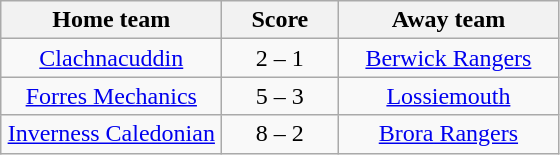<table class="wikitable" style="text-align: center">
<tr>
<th width=140>Home team</th>
<th width=70>Score</th>
<th width=140>Away team</th>
</tr>
<tr>
<td><a href='#'>Clachnacuddin</a></td>
<td>2 – 1</td>
<td><a href='#'>Berwick Rangers</a></td>
</tr>
<tr>
<td><a href='#'>Forres Mechanics</a></td>
<td>5 – 3</td>
<td><a href='#'>Lossiemouth</a></td>
</tr>
<tr>
<td><a href='#'>Inverness Caledonian</a></td>
<td>8 – 2</td>
<td><a href='#'>Brora Rangers</a></td>
</tr>
</table>
